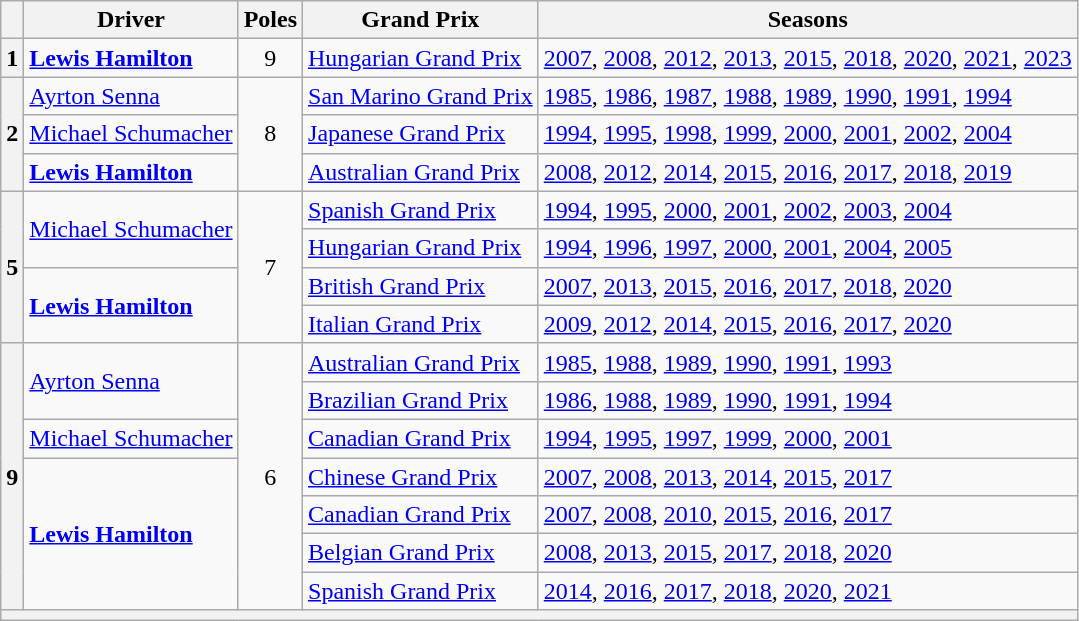<table class="wikitable sortable">
<tr>
<th></th>
<th>Driver</th>
<th>Poles</th>
<th>Grand Prix</th>
<th class="unsortable">Seasons</th>
</tr>
<tr>
<th>1</th>
<td> <strong><a href='#'>Lewis Hamilton</a></strong></td>
<td align=center>9</td>
<td><a href='#'>Hungarian Grand Prix</a></td>
<td><a href='#'>2007</a>, <a href='#'>2008</a>, <a href='#'>2012</a>, <a href='#'>2013</a>, <a href='#'>2015</a>, <a href='#'>2018</a>, <a href='#'>2020</a>, <a href='#'>2021</a>, <a href='#'>2023</a></td>
</tr>
<tr>
<th rowspan=3>2</th>
<td> <a href='#'>Ayrton Senna</a></td>
<td align=center rowspan=3>8</td>
<td><a href='#'>San Marino Grand Prix</a></td>
<td><a href='#'>1985</a>, <a href='#'>1986</a>, <a href='#'>1987</a>, <a href='#'>1988</a>, <a href='#'>1989</a>, <a href='#'>1990</a>, <a href='#'>1991</a>, <a href='#'>1994</a></td>
</tr>
<tr>
<td> <a href='#'>Michael Schumacher</a></td>
<td><a href='#'>Japanese Grand Prix</a></td>
<td><a href='#'>1994</a>, <a href='#'>1995</a>, <a href='#'>1998</a>, <a href='#'>1999</a>, <a href='#'>2000</a>, <a href='#'>2001</a>, <a href='#'>2002</a>, <a href='#'>2004</a></td>
</tr>
<tr>
<td> <strong><a href='#'>Lewis Hamilton</a></strong></td>
<td><a href='#'>Australian Grand Prix</a></td>
<td><a href='#'>2008</a>, <a href='#'>2012</a>, <a href='#'>2014</a>, <a href='#'>2015</a>, <a href='#'>2016</a>, <a href='#'>2017</a>, <a href='#'>2018</a>, <a href='#'>2019</a></td>
</tr>
<tr>
<th rowspan=4>5</th>
<td rowspan=2> <a href='#'>Michael Schumacher</a></td>
<td align=center rowspan=4>7</td>
<td><a href='#'>Spanish Grand Prix</a></td>
<td><a href='#'>1994</a>, <a href='#'>1995</a>, <a href='#'>2000</a>, <a href='#'>2001</a>, <a href='#'>2002</a>, <a href='#'>2003</a>, <a href='#'>2004</a></td>
</tr>
<tr>
<td><a href='#'>Hungarian Grand Prix</a></td>
<td><a href='#'>1994</a>, <a href='#'>1996</a>, <a href='#'>1997</a>, <a href='#'>2000</a>, <a href='#'>2001</a>, <a href='#'>2004</a>, <a href='#'>2005</a></td>
</tr>
<tr>
<td rowspan=2> <strong><a href='#'>Lewis Hamilton</a></strong></td>
<td><a href='#'>British Grand Prix</a></td>
<td><a href='#'>2007</a>, <a href='#'>2013</a>, <a href='#'>2015</a>, <a href='#'>2016</a>, <a href='#'>2017</a>, <a href='#'>2018</a>, <a href='#'>2020</a></td>
</tr>
<tr>
<td><a href='#'>Italian Grand Prix</a></td>
<td><a href='#'>2009</a>, <a href='#'>2012</a>, <a href='#'>2014</a>, <a href='#'>2015</a>, <a href='#'>2016</a>, <a href='#'>2017</a>, <a href='#'>2020</a></td>
</tr>
<tr>
<th rowspan=7>9</th>
<td rowspan=2> <a href='#'>Ayrton Senna</a></td>
<td align=center rowspan=7>6</td>
<td><a href='#'>Australian Grand Prix</a></td>
<td><a href='#'>1985</a>, <a href='#'>1988</a>, <a href='#'>1989</a>, <a href='#'>1990</a>, <a href='#'>1991</a>, <a href='#'>1993</a></td>
</tr>
<tr>
<td><a href='#'>Brazilian Grand Prix</a></td>
<td><a href='#'>1986</a>, <a href='#'>1988</a>, <a href='#'>1989</a>, <a href='#'>1990</a>, <a href='#'>1991</a>, <a href='#'>1994</a></td>
</tr>
<tr>
<td> <a href='#'>Michael Schumacher</a></td>
<td><a href='#'>Canadian Grand Prix</a></td>
<td><a href='#'>1994</a>, <a href='#'>1995</a>, <a href='#'>1997</a>, <a href='#'>1999</a>, <a href='#'>2000</a>, <a href='#'>2001</a></td>
</tr>
<tr>
<td rowspan=4> <strong><a href='#'>Lewis Hamilton</a></strong></td>
<td><a href='#'>Chinese Grand Prix</a></td>
<td><a href='#'>2007</a>, <a href='#'>2008</a>, <a href='#'>2013</a>, <a href='#'>2014</a>, <a href='#'>2015</a>, <a href='#'>2017</a></td>
</tr>
<tr>
<td><a href='#'>Canadian Grand Prix</a></td>
<td><a href='#'>2007</a>, <a href='#'>2008</a>, <a href='#'>2010</a>, <a href='#'>2015</a>, <a href='#'>2016</a>, <a href='#'>2017</a></td>
</tr>
<tr>
<td><a href='#'>Belgian Grand Prix</a></td>
<td><a href='#'>2008</a>, <a href='#'>2013</a>, <a href='#'>2015</a>, <a href='#'>2017</a>, <a href='#'>2018</a>, <a href='#'>2020</a></td>
</tr>
<tr>
<td><a href='#'>Spanish Grand Prix</a></td>
<td><a href='#'>2014</a>, <a href='#'>2016</a>, <a href='#'>2017</a>, <a href='#'>2018</a>, <a href='#'>2020</a>, <a href='#'>2021</a></td>
</tr>
<tr>
<th colspan=6></th>
</tr>
</table>
